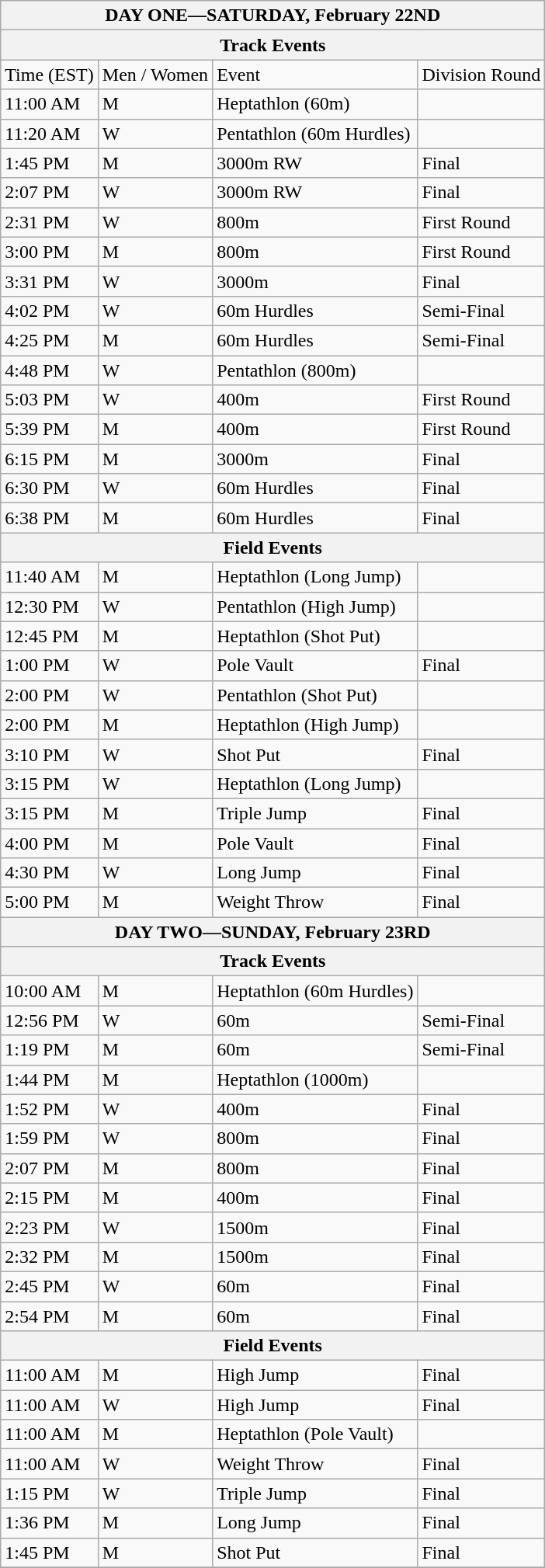<table class="wikitable sortable">
<tr>
<th colspan="6">DAY ONE—SATURDAY, February 22ND</th>
</tr>
<tr>
<th colspan="6">Track Events</th>
</tr>
<tr>
<td>Time (EST)</td>
<td>Men / Women</td>
<td>Event</td>
<td>Division Round</td>
</tr>
<tr>
<td>11:00 AM</td>
<td>M</td>
<td>Heptathlon (60m)</td>
<td></td>
</tr>
<tr>
<td>11:20 AM</td>
<td>W</td>
<td>Pentathlon (60m Hurdles)</td>
<td></td>
</tr>
<tr>
<td>1:45 PM</td>
<td>M</td>
<td>3000m RW</td>
<td>Final</td>
</tr>
<tr>
<td>2:07 PM</td>
<td>W</td>
<td>3000m RW</td>
<td>Final</td>
</tr>
<tr>
<td>2:31 PM</td>
<td>W</td>
<td>800m</td>
<td>First Round</td>
</tr>
<tr>
<td>3:00 PM</td>
<td>M</td>
<td>800m</td>
<td>First Round</td>
</tr>
<tr>
<td>3:31 PM</td>
<td>W</td>
<td>3000m</td>
<td>Final</td>
</tr>
<tr>
<td>4:02 PM</td>
<td>W</td>
<td>60m Hurdles</td>
<td>Semi-Final</td>
</tr>
<tr>
<td>4:25 PM</td>
<td>M</td>
<td>60m Hurdles</td>
<td>Semi-Final</td>
</tr>
<tr>
<td>4:48 PM</td>
<td>W</td>
<td>Pentathlon (800m)</td>
<td></td>
</tr>
<tr>
<td>5:03 PM</td>
<td>W</td>
<td>400m</td>
<td>First Round</td>
</tr>
<tr>
<td>5:39 PM</td>
<td>M</td>
<td>400m</td>
<td>First Round</td>
</tr>
<tr>
<td>6:15 PM</td>
<td>M</td>
<td>3000m</td>
<td>Final</td>
</tr>
<tr>
<td>6:30 PM</td>
<td>W</td>
<td>60m Hurdles</td>
<td>Final</td>
</tr>
<tr>
<td>6:38 PM</td>
<td>M</td>
<td>60m Hurdles</td>
<td>Final</td>
</tr>
<tr>
<th colspan="6">Field Events</th>
</tr>
<tr>
<td>11:40 AM</td>
<td>M</td>
<td>Heptathlon (Long Jump)</td>
<td></td>
</tr>
<tr>
<td>12:30 PM</td>
<td>W</td>
<td>Pentathlon (High Jump)</td>
<td></td>
</tr>
<tr>
<td>12:45 PM</td>
<td>M</td>
<td>Heptathlon (Shot Put)</td>
<td></td>
</tr>
<tr>
<td>1:00 PM</td>
<td>W</td>
<td>Pole Vault</td>
<td>Final</td>
</tr>
<tr>
<td>2:00 PM</td>
<td>W</td>
<td>Pentathlon (Shot Put)</td>
<td></td>
</tr>
<tr>
<td>2:00 PM</td>
<td>M</td>
<td>Heptathlon (High Jump)</td>
<td></td>
</tr>
<tr>
<td>3:10 PM</td>
<td>W</td>
<td>Shot Put</td>
<td>Final</td>
</tr>
<tr>
<td>3:15 PM</td>
<td>W</td>
<td>Heptathlon (Long Jump)</td>
<td></td>
</tr>
<tr>
<td>3:15 PM</td>
<td>M</td>
<td>Triple Jump</td>
<td>Final</td>
</tr>
<tr>
<td>4:00 PM</td>
<td>M</td>
<td>Pole Vault</td>
<td>Final</td>
</tr>
<tr>
<td>4:30 PM</td>
<td>W</td>
<td>Long Jump</td>
<td>Final</td>
</tr>
<tr>
<td>5:00 PM</td>
<td>M</td>
<td>Weight Throw</td>
<td>Final</td>
</tr>
<tr>
<th colspan="6">DAY TWO—SUNDAY, February 23RD</th>
</tr>
<tr>
<th colspan="6">Track Events</th>
</tr>
<tr>
<td>10:00 AM</td>
<td>M</td>
<td>Heptathlon (60m Hurdles)</td>
<td></td>
</tr>
<tr>
<td>12:56 PM</td>
<td>W</td>
<td>60m</td>
<td>Semi-Final</td>
</tr>
<tr>
<td>1:19 PM</td>
<td>M</td>
<td>60m</td>
<td>Semi-Final</td>
</tr>
<tr>
<td>1:44 PM</td>
<td>M</td>
<td>Heptathlon (1000m)</td>
<td></td>
</tr>
<tr>
<td>1:52 PM</td>
<td>W</td>
<td>400m</td>
<td>Final</td>
</tr>
<tr>
<td>1:59 PM</td>
<td>W</td>
<td>800m</td>
<td>Final</td>
</tr>
<tr>
<td>2:07 PM</td>
<td>M</td>
<td>800m</td>
<td>Final</td>
</tr>
<tr>
<td>2:15 PM</td>
<td>M</td>
<td>400m</td>
<td>Final</td>
</tr>
<tr>
<td>2:23 PM</td>
<td>W</td>
<td>1500m</td>
<td>Final</td>
</tr>
<tr>
<td>2:32 PM</td>
<td>M</td>
<td>1500m</td>
<td>Final</td>
</tr>
<tr>
<td>2:45 PM</td>
<td>W</td>
<td>60m</td>
<td>Final</td>
</tr>
<tr>
<td>2:54 PM</td>
<td>M</td>
<td>60m</td>
<td>Final</td>
</tr>
<tr>
<th colspan="6">Field Events</th>
</tr>
<tr>
<td>11:00 AM</td>
<td>M</td>
<td>High Jump</td>
<td>Final</td>
</tr>
<tr>
<td>11:00 AM</td>
<td>W</td>
<td>High Jump</td>
<td>Final</td>
</tr>
<tr>
<td>11:00 AM</td>
<td>M</td>
<td>Heptathlon (Pole Vault)</td>
<td></td>
</tr>
<tr>
<td>11:00 AM</td>
<td>W</td>
<td>Weight Throw</td>
<td>Final</td>
</tr>
<tr>
<td>1:15 PM</td>
<td>W</td>
<td>Triple Jump</td>
<td>Final</td>
</tr>
<tr>
<td>1:36 PM</td>
<td>M</td>
<td>Long Jump</td>
<td>Final</td>
</tr>
<tr>
<td>1:45 PM</td>
<td>M</td>
<td>Shot Put</td>
<td>Final</td>
</tr>
<tr>
</tr>
</table>
